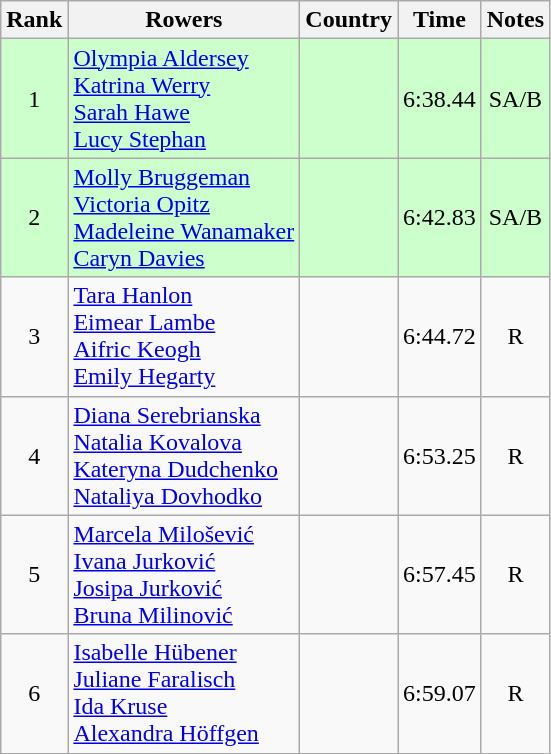<table class="wikitable" style="text-align:center">
<tr>
<th>Rank</th>
<th>Rowers</th>
<th>Country</th>
<th>Time</th>
<th>Notes</th>
</tr>
<tr bgcolor=ccffcc>
<td>1</td>
<td align="left"><a href='#'>Olympia Aldersey</a><br><a href='#'>Katrina Werry</a><br><a href='#'>Sarah Hawe</a><br><a href='#'>Lucy Stephan</a></td>
<td align="left"></td>
<td>6:38.44</td>
<td>SA/B</td>
</tr>
<tr bgcolor=ccffcc>
<td>2</td>
<td align="left"><a href='#'>Molly Bruggeman</a><br><a href='#'>Victoria Opitz</a><br><a href='#'>Madeleine Wanamaker</a><br><a href='#'>Caryn Davies</a></td>
<td align="left"></td>
<td>6:42.83</td>
<td>SA/B</td>
</tr>
<tr>
<td>3</td>
<td align="left"><a href='#'>Tara Hanlon</a><br><a href='#'>Eimear Lambe</a><br><a href='#'>Aifric Keogh</a><br><a href='#'>Emily Hegarty</a></td>
<td align="left"></td>
<td>6:44.72</td>
<td>R</td>
</tr>
<tr>
<td>4</td>
<td align="left"><a href='#'>Diana Serebrianska</a><br><a href='#'>Natalia Kovalova</a><br><a href='#'>Kateryna Dudchenko</a><br><a href='#'>Nataliya Dovhodko</a></td>
<td align="left"></td>
<td>6:53.25</td>
<td>R</td>
</tr>
<tr>
<td>5</td>
<td align="left"><a href='#'>Marcela Milošević</a><br><a href='#'>Ivana Jurković</a><br><a href='#'>Josipa Jurković</a><br><a href='#'>Bruna Milinović</a></td>
<td align="left"></td>
<td>6:57.45</td>
<td>R</td>
</tr>
<tr>
<td>6</td>
<td align="left"><a href='#'>Isabelle Hübener</a><br><a href='#'>Juliane Faralisch</a><br><a href='#'>Ida Kruse</a><br><a href='#'>Alexandra Höffgen</a></td>
<td align="left"></td>
<td>6:59.07</td>
<td>R</td>
</tr>
</table>
